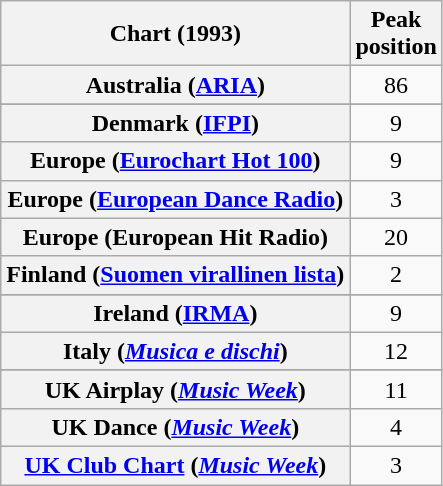<table class="wikitable sortable plainrowheaders">
<tr>
<th>Chart (1993)</th>
<th>Peak<br>position</th>
</tr>
<tr>
<th scope="row">Australia (<a href='#'>ARIA</a>)</th>
<td align="center">86</td>
</tr>
<tr>
</tr>
<tr>
</tr>
<tr>
<th scope="row">Denmark (<a href='#'>IFPI</a>)</th>
<td align="center">9</td>
</tr>
<tr>
<th scope="row">Europe (<a href='#'>Eurochart Hot 100</a>)</th>
<td align="center">9</td>
</tr>
<tr>
<th scope="row">Europe (<a href='#'>European Dance Radio</a>)</th>
<td align="center">3</td>
</tr>
<tr>
<th scope="row">Europe (European Hit Radio)</th>
<td align="center">20</td>
</tr>
<tr>
<th scope="row">Finland (<a href='#'>Suomen virallinen lista</a>)</th>
<td align="center">2</td>
</tr>
<tr>
</tr>
<tr>
</tr>
<tr>
<th scope="row">Ireland (<a href='#'>IRMA</a>)</th>
<td align="center">9</td>
</tr>
<tr>
<th scope="row">Italy (<em><a href='#'>Musica e dischi</a></em>)</th>
<td align="center">12</td>
</tr>
<tr>
</tr>
<tr>
</tr>
<tr>
</tr>
<tr>
</tr>
<tr>
</tr>
<tr>
<th scope="row">UK Airplay (<em><a href='#'>Music Week</a></em>)</th>
<td align="center">11</td>
</tr>
<tr>
<th scope="row">UK Dance (<em><a href='#'>Music Week</a></em>)</th>
<td align="center">4</td>
</tr>
<tr>
<th scope="row"><a href='#'>UK Club Chart</a> (<em><a href='#'>Music Week</a></em>)</th>
<td align="center">3</td>
</tr>
</table>
